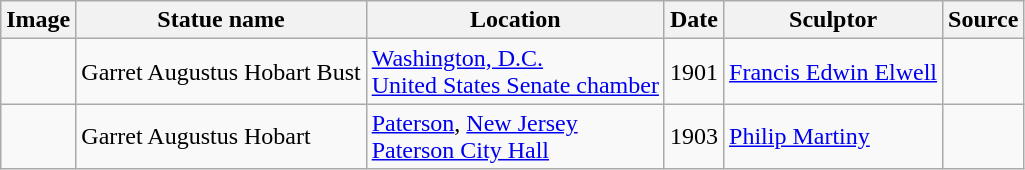<table class="wikitable sortable">
<tr>
<th scope="col" class="unsortable">Image</th>
<th scope="col">Statue name</th>
<th scope="col">Location</th>
<th scope="col">Date</th>
<th scope="col">Sculptor</th>
<th scope="col" class="unsortable">Source</th>
</tr>
<tr>
<td></td>
<td>Garret Augustus Hobart Bust</td>
<td><a href='#'>Washington, D.C.</a><br><a href='#'>United States Senate chamber</a></td>
<td>1901</td>
<td><a href='#'>Francis Edwin Elwell</a></td>
<td></td>
</tr>
<tr>
<td></td>
<td>Garret Augustus Hobart</td>
<td><a href='#'>Paterson</a>, <a href='#'>New Jersey</a><br><a href='#'>Paterson City Hall</a></td>
<td>1903</td>
<td><a href='#'>Philip Martiny</a></td>
<td></td>
</tr>
</table>
